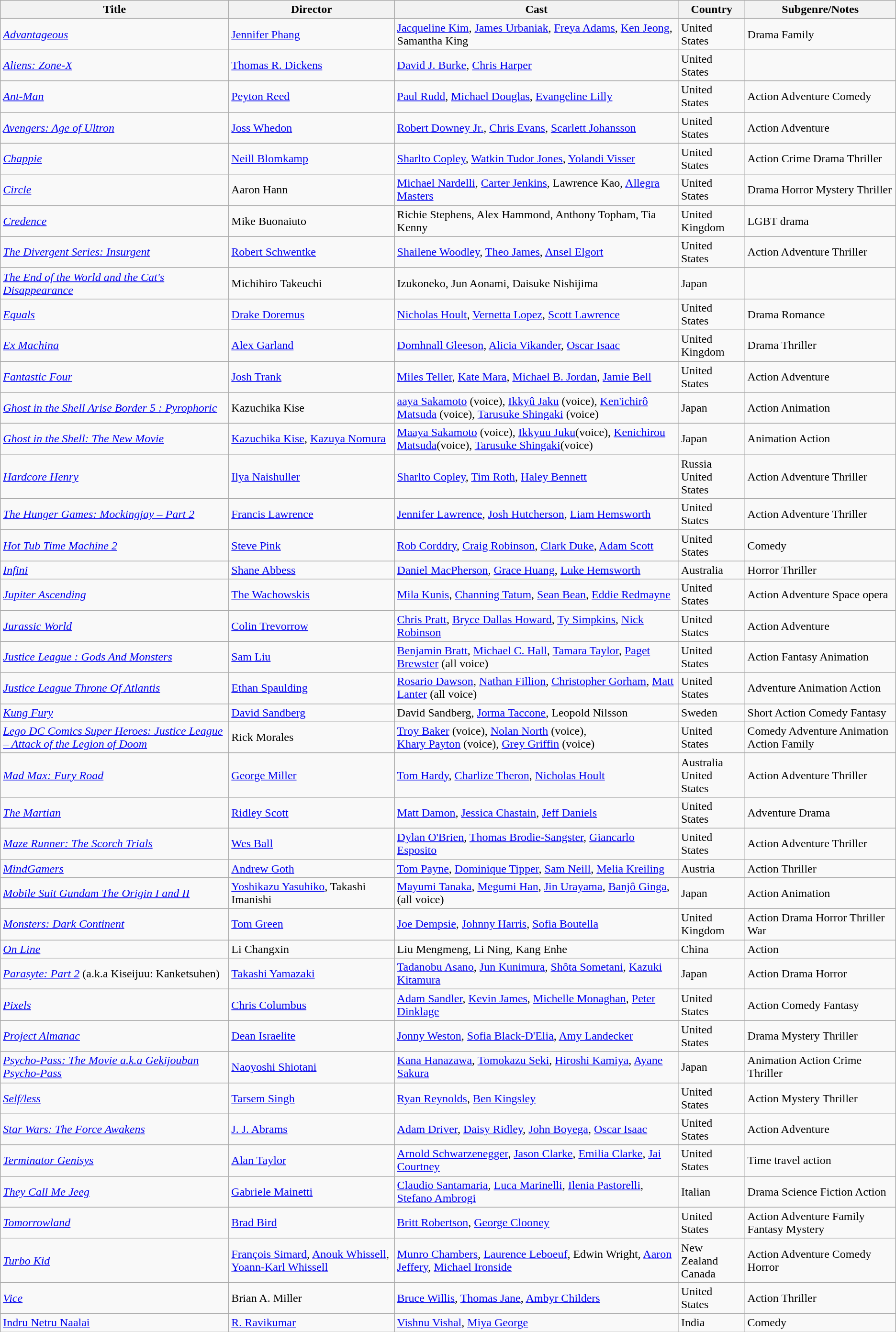<table class="wikitable sortable">
<tr>
<th>Title</th>
<th>Director</th>
<th>Cast</th>
<th>Country</th>
<th>Subgenre/Notes</th>
</tr>
<tr>
<td><em><a href='#'>Advantageous</a></em></td>
<td><a href='#'>Jennifer Phang</a></td>
<td><a href='#'>Jacqueline Kim</a>, <a href='#'>James Urbaniak</a>, <a href='#'>Freya Adams</a>, <a href='#'>Ken Jeong</a>, Samantha King</td>
<td>United States</td>
<td>Drama Family</td>
</tr>
<tr>
<td><em><a href='#'>Aliens: Zone-X</a></em></td>
<td><a href='#'>Thomas R. Dickens</a></td>
<td><a href='#'>David J. Burke</a>, <a href='#'>Chris Harper</a></td>
<td>United States</td>
<td></td>
</tr>
<tr>
<td><em><a href='#'>Ant-Man</a></em></td>
<td><a href='#'>Peyton Reed</a></td>
<td><a href='#'>Paul Rudd</a>, <a href='#'>Michael Douglas</a>, <a href='#'>Evangeline Lilly</a></td>
<td>United States</td>
<td>Action Adventure Comedy</td>
</tr>
<tr>
<td><em><a href='#'>Avengers: Age of Ultron</a></em></td>
<td><a href='#'>Joss Whedon</a></td>
<td><a href='#'>Robert Downey Jr.</a>, <a href='#'>Chris Evans</a>, <a href='#'>Scarlett Johansson</a></td>
<td>United States</td>
<td>Action Adventure</td>
</tr>
<tr>
<td><em><a href='#'>Chappie</a></em></td>
<td><a href='#'>Neill Blomkamp</a></td>
<td><a href='#'>Sharlto Copley</a>, <a href='#'>Watkin Tudor Jones</a>, <a href='#'>Yolandi Visser</a></td>
<td>United States</td>
<td>Action Crime Drama Thriller</td>
</tr>
<tr>
<td><em><a href='#'>Circle</a></em></td>
<td>Aaron Hann</td>
<td><a href='#'>Michael Nardelli</a>, <a href='#'>Carter Jenkins</a>, Lawrence Kao, <a href='#'>Allegra Masters</a></td>
<td>United States</td>
<td>Drama Horror Mystery Thriller</td>
</tr>
<tr>
<td><em><a href='#'>Credence</a></em></td>
<td>Mike Buonaiuto</td>
<td>Richie Stephens, Alex Hammond, Anthony Topham, Tia Kenny</td>
<td>United Kingdom</td>
<td>LGBT drama</td>
</tr>
<tr>
<td><em><a href='#'>The Divergent Series: Insurgent</a></em></td>
<td><a href='#'>Robert Schwentke</a></td>
<td><a href='#'>Shailene Woodley</a>, <a href='#'>Theo James</a>, <a href='#'>Ansel Elgort</a></td>
<td>United States</td>
<td>Action Adventure Thriller</td>
</tr>
<tr>
<td><em><a href='#'>The End of the World and the Cat's Disappearance</a></em></td>
<td>Michihiro Takeuchi</td>
<td>Izukoneko, Jun Aonami, Daisuke Nishijima</td>
<td>Japan</td>
<td></td>
</tr>
<tr>
<td><em><a href='#'>Equals</a></em></td>
<td><a href='#'>Drake Doremus</a></td>
<td><a href='#'>Nicholas Hoult</a>, <a href='#'>Vernetta Lopez</a>, <a href='#'>Scott Lawrence</a></td>
<td>United States</td>
<td>Drama Romance</td>
</tr>
<tr>
<td><em><a href='#'>Ex Machina</a></em></td>
<td><a href='#'>Alex Garland</a></td>
<td><a href='#'>Domhnall Gleeson</a>, <a href='#'>Alicia Vikander</a>, <a href='#'>Oscar Isaac</a></td>
<td>United Kingdom</td>
<td>Drama Thriller</td>
</tr>
<tr>
<td><em><a href='#'>Fantastic Four</a></em></td>
<td><a href='#'>Josh Trank</a></td>
<td><a href='#'>Miles Teller</a>, <a href='#'>Kate Mara</a>, <a href='#'>Michael B. Jordan</a>, <a href='#'>Jamie Bell</a></td>
<td>United States</td>
<td>Action Adventure</td>
</tr>
<tr>
<td><em><a href='#'>Ghost in the Shell Arise Border 5 : Pyrophoric</a></em></td>
<td>Kazuchika Kise</td>
<td><a href='#'>aaya Sakamoto</a> (voice), <a href='#'>Ikkyû Jaku</a> (voice), <a href='#'>Ken'ichirô Matsuda</a> (voice), <a href='#'>Tarusuke Shingaki</a> (voice)</td>
<td>Japan</td>
<td>Action Animation</td>
</tr>
<tr>
<td><em><a href='#'>Ghost in the Shell: The New Movie</a></em></td>
<td><a href='#'>Kazuchika Kise</a>, <a href='#'>Kazuya Nomura</a></td>
<td><a href='#'>Maaya Sakamoto</a> (voice), <a href='#'>Ikkyuu Juku</a>(voice), <a href='#'>Kenichirou Matsuda</a>(voice), <a href='#'>Tarusuke Shingaki</a>(voice)</td>
<td>Japan</td>
<td>Animation Action</td>
</tr>
<tr>
<td><em><a href='#'>Hardcore Henry</a></em></td>
<td><a href='#'>Ilya Naishuller</a></td>
<td><a href='#'>Sharlto Copley</a>, <a href='#'>Tim Roth</a>, <a href='#'>Haley Bennett</a></td>
<td>Russia<br>United States</td>
<td>Action Adventure Thriller</td>
</tr>
<tr>
<td><em><a href='#'>The Hunger Games: Mockingjay – Part 2</a></em></td>
<td><a href='#'>Francis Lawrence</a></td>
<td><a href='#'>Jennifer Lawrence</a>, <a href='#'>Josh Hutcherson</a>, <a href='#'>Liam Hemsworth</a></td>
<td>United States</td>
<td>Action Adventure Thriller</td>
</tr>
<tr>
<td><em><a href='#'>Hot Tub Time Machine 2</a></em></td>
<td><a href='#'>Steve Pink</a></td>
<td><a href='#'>Rob Corddry</a>, <a href='#'>Craig Robinson</a>, <a href='#'>Clark Duke</a>, <a href='#'>Adam Scott</a></td>
<td>United States</td>
<td>Comedy</td>
</tr>
<tr>
<td><em><a href='#'>Infini</a></em></td>
<td><a href='#'>Shane Abbess</a></td>
<td><a href='#'>Daniel MacPherson</a>, <a href='#'>Grace Huang</a>, <a href='#'>Luke Hemsworth</a></td>
<td>Australia</td>
<td>Horror Thriller</td>
</tr>
<tr>
<td><em><a href='#'>Jupiter Ascending</a></em></td>
<td><a href='#'>The Wachowskis</a></td>
<td><a href='#'>Mila Kunis</a>, <a href='#'>Channing Tatum</a>, <a href='#'>Sean Bean</a>, <a href='#'>Eddie Redmayne</a></td>
<td>United States</td>
<td>Action Adventure Space opera</td>
</tr>
<tr>
<td><em><a href='#'>Jurassic World</a></em></td>
<td><a href='#'>Colin Trevorrow</a></td>
<td><a href='#'>Chris Pratt</a>, <a href='#'>Bryce Dallas Howard</a>, <a href='#'>Ty Simpkins</a>, <a href='#'>Nick Robinson</a></td>
<td>United States</td>
<td>Action Adventure</td>
</tr>
<tr>
<td><a href='#'><em>Justice League : Gods And Monsters</em></a></td>
<td><a href='#'>Sam Liu</a></td>
<td><a href='#'>Benjamin Bratt</a>, <a href='#'>Michael C. Hall</a>, <a href='#'>Tamara Taylor</a>, <a href='#'>Paget Brewster</a> (all voice)</td>
<td>United States</td>
<td>Action Fantasy Animation </td>
</tr>
<tr>
<td><em><a href='#'>Justice League Throne Of Atlantis</a></em></td>
<td><a href='#'>Ethan Spaulding</a></td>
<td><a href='#'>Rosario Dawson</a>, <a href='#'>Nathan Fillion</a>, <a href='#'>Christopher Gorham</a>, <a href='#'>Matt Lanter</a> (all voice)</td>
<td>United States</td>
<td>Adventure Animation Action </td>
</tr>
<tr>
<td><em><a href='#'>Kung Fury</a></em></td>
<td><a href='#'>David Sandberg</a></td>
<td>David Sandberg, <a href='#'>Jorma Taccone</a>, Leopold Nilsson</td>
<td>Sweden</td>
<td>Short Action Comedy Fantasy</td>
</tr>
<tr>
<td><em><a href='#'>Lego DC Comics Super Heroes: Justice League – Attack of the Legion of Doom</a></em></td>
<td>Rick Morales</td>
<td><a href='#'>Troy Baker</a> (voice), <a href='#'>Nolan North</a> (voice),<br><a href='#'>Khary Payton</a> (voice), <a href='#'>Grey Griffin</a> (voice)</td>
<td>United States</td>
<td>Comedy Adventure Animation Action Family</td>
</tr>
<tr>
<td><em><a href='#'>Mad Max: Fury Road</a></em></td>
<td><a href='#'>George Miller</a></td>
<td><a href='#'>Tom Hardy</a>, <a href='#'>Charlize Theron</a>, <a href='#'>Nicholas Hoult</a></td>
<td>Australia<br>United States</td>
<td>Action Adventure Thriller</td>
</tr>
<tr>
<td><em><a href='#'>The Martian</a></em></td>
<td><a href='#'>Ridley Scott</a></td>
<td><a href='#'>Matt Damon</a>, <a href='#'>Jessica Chastain</a>, <a href='#'>Jeff Daniels</a></td>
<td>United States</td>
<td>Adventure Drama</td>
</tr>
<tr>
<td><em><a href='#'>Maze Runner: The Scorch Trials</a></em></td>
<td><a href='#'>Wes Ball</a></td>
<td><a href='#'>Dylan O'Brien</a>, <a href='#'>Thomas Brodie-Sangster</a>, <a href='#'>Giancarlo Esposito</a></td>
<td>United States</td>
<td>Action Adventure Thriller</td>
</tr>
<tr>
<td><em><a href='#'>MindGamers</a></em></td>
<td><a href='#'>Andrew Goth</a></td>
<td><a href='#'>Tom Payne</a>, <a href='#'>Dominique Tipper</a>, <a href='#'>Sam Neill</a>, <a href='#'>Melia Kreiling</a></td>
<td>Austria</td>
<td>Action Thriller</td>
</tr>
<tr>
<td><em><a href='#'>Mobile Suit Gundam The Origin I and  II</a></em></td>
<td><a href='#'>Yoshikazu Yasuhiko</a>, Takashi Imanishi</td>
<td><a href='#'>Mayumi Tanaka</a>, <a href='#'>Megumi Han</a>, <a href='#'>Jin Urayama</a>, <a href='#'>Banjô Ginga</a>, (all voice)</td>
<td>Japan</td>
<td>Action Animation </td>
</tr>
<tr>
<td><em><a href='#'>Monsters: Dark Continent</a></em></td>
<td><a href='#'>Tom Green</a></td>
<td><a href='#'>Joe Dempsie</a>, <a href='#'>Johnny Harris</a>, <a href='#'>Sofia Boutella</a></td>
<td>United Kingdom</td>
<td>Action Drama Horror Thriller War</td>
</tr>
<tr>
<td><em><a href='#'>On Line</a></em></td>
<td>Li Changxin</td>
<td>Liu Mengmeng, Li Ning, Kang Enhe</td>
<td>China</td>
<td>Action</td>
</tr>
<tr>
<td><em><a href='#'>Parasyte: Part 2</a></em> (a.k.a Kiseijuu: Kanketsuhen)</td>
<td><a href='#'>Takashi Yamazaki</a></td>
<td><a href='#'>Tadanobu Asano</a>, <a href='#'>Jun Kunimura</a>, <a href='#'>Shôta Sometani</a>, <a href='#'>Kazuki Kitamura</a></td>
<td>Japan</td>
<td>Action Drama Horror</td>
</tr>
<tr>
<td><em><a href='#'>Pixels</a></em></td>
<td><a href='#'>Chris Columbus</a></td>
<td><a href='#'>Adam Sandler</a>, <a href='#'>Kevin James</a>, <a href='#'>Michelle Monaghan</a>, <a href='#'>Peter Dinklage</a></td>
<td>United States</td>
<td>Action Comedy Fantasy</td>
</tr>
<tr>
<td><em><a href='#'>Project Almanac</a></em></td>
<td><a href='#'>Dean Israelite</a></td>
<td><a href='#'>Jonny Weston</a>, <a href='#'>Sofia Black-D'Elia</a>, <a href='#'>Amy Landecker</a></td>
<td>United States</td>
<td>Drama Mystery Thriller</td>
</tr>
<tr>
<td><em><a href='#'>Psycho-Pass: The Movie a.k.a Gekijouban Psycho-Pass</a></em></td>
<td><a href='#'>Naoyoshi Shiotani</a></td>
<td><a href='#'>Kana Hanazawa</a>, <a href='#'>Tomokazu Seki</a>, <a href='#'>Hiroshi Kamiya</a>, <a href='#'>Ayane Sakura</a></td>
<td>Japan</td>
<td>Animation Action Crime Thriller</td>
</tr>
<tr>
<td><em><a href='#'>Self/less</a></em></td>
<td><a href='#'>Tarsem Singh</a></td>
<td><a href='#'>Ryan Reynolds</a>, <a href='#'>Ben Kingsley</a></td>
<td>United States</td>
<td>Action Mystery Thriller</td>
</tr>
<tr>
<td><em><a href='#'>Star Wars: The Force Awakens</a></em></td>
<td><a href='#'>J. J. Abrams</a></td>
<td><a href='#'>Adam Driver</a>, <a href='#'>Daisy Ridley</a>, <a href='#'>John Boyega</a>, <a href='#'>Oscar Isaac</a></td>
<td>United States</td>
<td>Action Adventure</td>
</tr>
<tr>
<td><em><a href='#'>Terminator Genisys</a></em></td>
<td><a href='#'>Alan Taylor</a></td>
<td><a href='#'>Arnold Schwarzenegger</a>, <a href='#'>Jason Clarke</a>, <a href='#'>Emilia Clarke</a>, <a href='#'>Jai Courtney</a></td>
<td>United States</td>
<td>Time travel action</td>
</tr>
<tr>
<td><em><a href='#'>They Call Me Jeeg</a></em></td>
<td><a href='#'>Gabriele Mainetti</a></td>
<td><a href='#'>Claudio Santamaria</a>, <a href='#'>Luca Marinelli</a>, <a href='#'>Ilenia Pastorelli</a>, <a href='#'>Stefano Ambrogi</a></td>
<td>Italian</td>
<td>Drama Science Fiction Action </td>
</tr>
<tr>
<td><em><a href='#'>Tomorrowland</a></em></td>
<td><a href='#'>Brad Bird</a></td>
<td><a href='#'>Britt Robertson</a>, <a href='#'>George Clooney</a></td>
<td>United States</td>
<td>Action Adventure Family Fantasy Mystery</td>
</tr>
<tr>
<td><em><a href='#'>Turbo Kid</a></em></td>
<td><a href='#'>François Simard</a>, <a href='#'>Anouk Whissell</a>, <a href='#'>Yoann-Karl Whissell</a></td>
<td><a href='#'>Munro Chambers</a>, <a href='#'>Laurence Leboeuf</a>, Edwin Wright, <a href='#'>Aaron Jeffery</a>, <a href='#'>Michael Ironside</a></td>
<td>New Zealand<br>Canada</td>
<td>Action Adventure Comedy Horror</td>
</tr>
<tr>
<td><em><a href='#'>Vice</a></em></td>
<td>Brian A. Miller</td>
<td><a href='#'>Bruce Willis</a>, <a href='#'>Thomas Jane</a>, <a href='#'>Ambyr Childers</a></td>
<td>United States</td>
<td>Action Thriller</td>
</tr>
<tr>
<td><a href='#'>Indru Netru Naalai</a></td>
<td><a href='#'>R. Ravikumar</a></td>
<td><a href='#'>Vishnu Vishal</a>, <a href='#'>Miya George</a></td>
<td>India</td>
<td>Comedy</td>
</tr>
</table>
